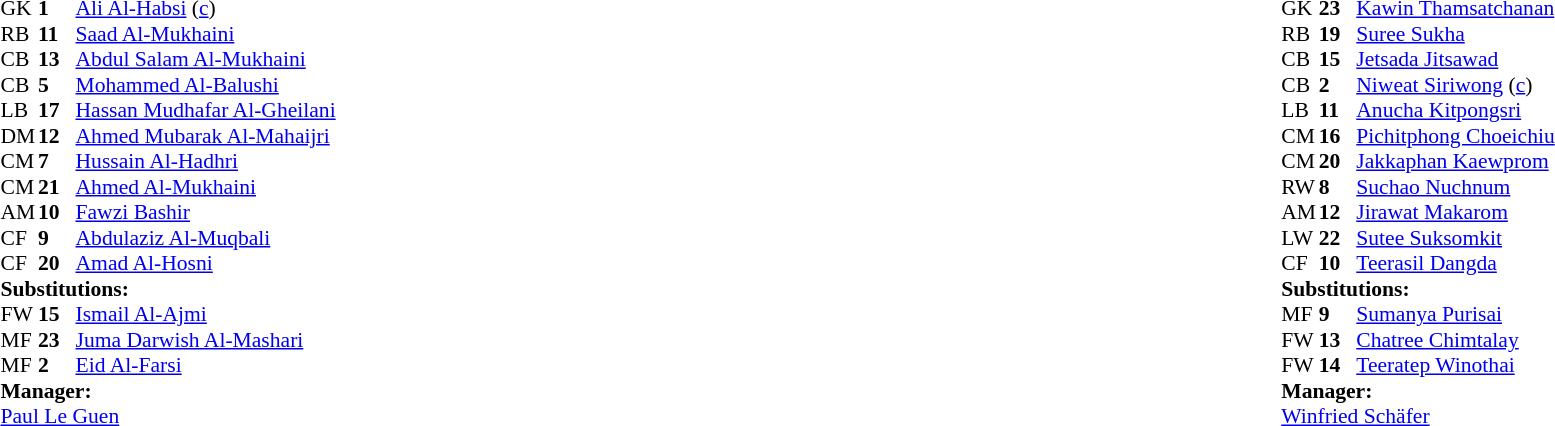<table width="100%">
<tr>
<td valign="top" width="40%"><br><table style="font-size:90%;" cellspacing="0" cellpadding="0">
<tr>
<th width="25"></th>
<th width="25"></th>
</tr>
<tr>
<td>GK</td>
<td><strong>1</strong></td>
<td><a href='#'>Ali Al-Habsi</a>  (<a href='#'>c</a>)</td>
</tr>
<tr>
<td>RB</td>
<td><strong>11</strong></td>
<td><a href='#'>Saad Al-Mukhaini</a></td>
</tr>
<tr>
<td>CB</td>
<td><strong>13</strong></td>
<td><a href='#'>Abdul Salam Al-Mukhaini</a></td>
<td></td>
</tr>
<tr>
<td>CB</td>
<td><strong>5</strong></td>
<td><a href='#'>Mohammed Al-Balushi</a></td>
</tr>
<tr>
<td>LB</td>
<td><strong>17</strong></td>
<td><a href='#'>Hassan Mudhafar Al-Gheilani</a></td>
</tr>
<tr>
<td>DM</td>
<td><strong>12</strong></td>
<td><a href='#'>Ahmed Mubarak Al-Mahaijri</a></td>
</tr>
<tr>
<td>CM</td>
<td><strong>7</strong></td>
<td><a href='#'>Hussain Al-Hadhri</a></td>
<td></td>
<td></td>
</tr>
<tr>
<td>CM</td>
<td><strong>21</strong></td>
<td><a href='#'>Ahmed Al-Mukhaini</a></td>
</tr>
<tr>
<td>AM</td>
<td><strong>10</strong></td>
<td><a href='#'>Fawzi Bashir</a></td>
</tr>
<tr>
<td>CF</td>
<td><strong>9</strong></td>
<td><a href='#'>Abdulaziz Al-Muqbali</a></td>
<td></td>
<td></td>
</tr>
<tr>
<td>CF</td>
<td><strong>20</strong></td>
<td><a href='#'>Amad Al-Hosni</a></td>
<td></td>
<td></td>
</tr>
<tr>
<td colspan=3><strong>Substitutions:</strong></td>
</tr>
<tr>
<td>FW</td>
<td><strong>15</strong></td>
<td><a href='#'>Ismail Al-Ajmi</a></td>
<td></td>
<td></td>
</tr>
<tr>
<td>MF</td>
<td><strong>23</strong></td>
<td><a href='#'>Juma Darwish Al-Mashari</a></td>
<td></td>
<td></td>
</tr>
<tr>
<td>MF</td>
<td><strong>2</strong></td>
<td><a href='#'>Eid Al-Farsi</a></td>
<td></td>
<td></td>
</tr>
<tr>
<td colspan=3><strong>Manager:</strong></td>
</tr>
<tr>
<td colspan=4> <a href='#'>Paul Le Guen</a></td>
</tr>
</table>
</td>
<td valign="top"></td>
<td valign="top" width="50%"><br><table style="font-size:90%;" cellspacing="0" cellpadding="0" align="center">
<tr>
<th width=25></th>
<th width=25></th>
</tr>
<tr>
<td>GK</td>
<td><strong>23</strong></td>
<td><a href='#'>Kawin Thamsatchanan</a></td>
</tr>
<tr>
<td>RB</td>
<td><strong>19</strong></td>
<td><a href='#'>Suree Sukha</a></td>
</tr>
<tr>
<td>CB</td>
<td><strong>15</strong></td>
<td><a href='#'>Jetsada Jitsawad</a></td>
<td></td>
</tr>
<tr>
<td>CB</td>
<td><strong>2</strong></td>
<td><a href='#'>Niweat Siriwong</a> (<a href='#'>c</a>)</td>
</tr>
<tr>
<td>LB</td>
<td><strong>11</strong></td>
<td><a href='#'>Anucha Kitpongsri</a></td>
</tr>
<tr>
<td>CM</td>
<td><strong>16</strong></td>
<td><a href='#'>Pichitphong Choeichiu</a></td>
<td></td>
</tr>
<tr>
<td>CM</td>
<td><strong>20</strong></td>
<td><a href='#'>Jakkaphan Kaewprom</a></td>
<td></td>
<td></td>
</tr>
<tr>
<td>RW</td>
<td><strong>8</strong></td>
<td><a href='#'>Suchao Nuchnum</a></td>
<td></td>
<td></td>
</tr>
<tr>
<td>AM</td>
<td><strong>12</strong></td>
<td><a href='#'>Jirawat Makarom</a></td>
</tr>
<tr>
<td>LW</td>
<td><strong>22</strong></td>
<td><a href='#'>Sutee Suksomkit</a></td>
<td></td>
<td></td>
</tr>
<tr>
<td>CF</td>
<td><strong>10</strong></td>
<td><a href='#'>Teerasil Dangda</a></td>
</tr>
<tr>
<td colspan=3><strong>Substitutions:</strong></td>
</tr>
<tr>
<td>MF</td>
<td><strong>9</strong></td>
<td><a href='#'>Sumanya Purisai</a></td>
<td></td>
<td></td>
</tr>
<tr>
<td>FW</td>
<td><strong>13</strong></td>
<td><a href='#'>Chatree Chimtalay</a></td>
<td></td>
<td></td>
</tr>
<tr>
<td>FW</td>
<td><strong>14</strong></td>
<td><a href='#'>Teeratep Winothai</a></td>
<td></td>
<td></td>
</tr>
<tr>
<td colspan=3><strong>Manager:</strong></td>
</tr>
<tr>
<td colspan=4> <a href='#'>Winfried Schäfer</a></td>
</tr>
</table>
</td>
</tr>
</table>
